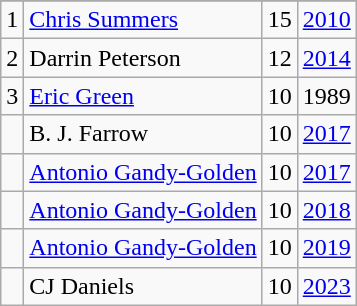<table class="wikitable">
<tr>
</tr>
<tr>
<td>1</td>
<td><a href='#'>Chris Summers</a></td>
<td>15</td>
<td><a href='#'>2010</a></td>
</tr>
<tr>
<td>2</td>
<td>Darrin Peterson</td>
<td>12</td>
<td><a href='#'>2014</a></td>
</tr>
<tr>
<td>3</td>
<td><a href='#'>Eric Green</a></td>
<td>10</td>
<td>1989</td>
</tr>
<tr>
<td></td>
<td>B. J. Farrow</td>
<td>10</td>
<td><a href='#'>2017</a></td>
</tr>
<tr>
<td></td>
<td><a href='#'>Antonio Gandy-Golden</a></td>
<td>10</td>
<td><a href='#'>2017</a></td>
</tr>
<tr>
<td></td>
<td><a href='#'>Antonio Gandy-Golden</a></td>
<td>10</td>
<td><a href='#'>2018</a></td>
</tr>
<tr>
<td></td>
<td><a href='#'>Antonio Gandy-Golden</a></td>
<td>10</td>
<td><a href='#'>2019</a></td>
</tr>
<tr>
<td></td>
<td>CJ Daniels</td>
<td>10</td>
<td><a href='#'>2023</a></td>
</tr>
</table>
